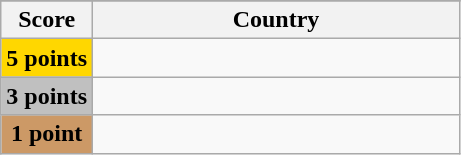<table class="wikitable">
<tr>
</tr>
<tr>
<th scope="col" width="20%">Score</th>
<th scope="col">Country</th>
</tr>
<tr>
<th scope="row" style="background:gold">5 points</th>
<td></td>
</tr>
<tr>
<th scope="row" style="background:silver">3 points</th>
<td></td>
</tr>
<tr>
<th scope="row" style="background:#CC9966">1 point</th>
<td></td>
</tr>
</table>
